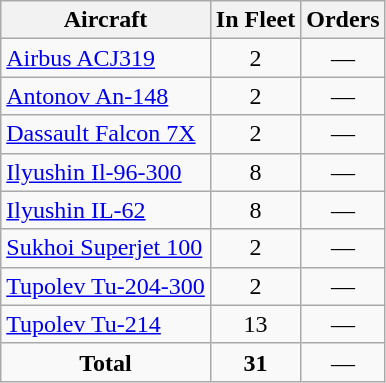<table class="wikitable" style="border-collapse:collapse">
<tr>
<th>Aircraft</th>
<th>In Fleet</th>
<th>Orders</th>
</tr>
<tr>
<td><a href='#'>Airbus ACJ319</a></td>
<td align="center">2</td>
<td align="center">—</td>
</tr>
<tr>
<td><a href='#'>Antonov An-148</a></td>
<td align="center">2</td>
<td align="center">—</td>
</tr>
<tr>
<td><a href='#'>Dassault Falcon 7X</a></td>
<td align="center">2</td>
<td align="center">—</td>
</tr>
<tr>
<td><a href='#'>Ilyushin Il-96-300</a></td>
<td align="center">8</td>
<td align="center">—</td>
</tr>
<tr>
<td><a href='#'>Ilyushin IL-62</a></td>
<td align="center">8</td>
<td align="center">—</td>
</tr>
<tr>
<td><a href='#'>Sukhoi Superjet 100</a></td>
<td align="center">2</td>
<td align="center">—</td>
</tr>
<tr>
<td><a href='#'>Tupolev Tu-204-300</a></td>
<td align="center">2</td>
<td align="center">—</td>
</tr>
<tr>
<td><a href='#'>Tupolev Tu-214</a></td>
<td align="center">13</td>
<td align="center">—</td>
</tr>
<tr>
<td align="center"><strong>Total</strong></td>
<td align="center"><strong>31</strong></td>
<td align="center">—</td>
</tr>
</table>
